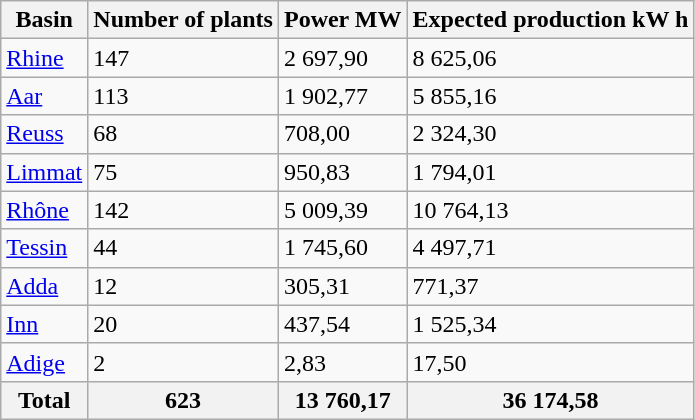<table class="wikitable">
<tr>
<th>Basin</th>
<th>Number of plants</th>
<th>Power MW</th>
<th>Expected production kW h</th>
</tr>
<tr>
<td><a href='#'>Rhine</a></td>
<td>147</td>
<td>2 697,90</td>
<td>8 625,06</td>
</tr>
<tr>
<td><a href='#'>Aar</a></td>
<td>113</td>
<td>1 902,77</td>
<td>5 855,16</td>
</tr>
<tr>
<td><a href='#'>Reuss</a></td>
<td>68</td>
<td>708,00</td>
<td>2 324,30</td>
</tr>
<tr>
<td><a href='#'>Limmat</a></td>
<td>75</td>
<td>950,83</td>
<td>1 794,01</td>
</tr>
<tr>
<td><a href='#'>Rhône</a></td>
<td>142</td>
<td>5 009,39</td>
<td>10 764,13</td>
</tr>
<tr>
<td><a href='#'>Tessin</a></td>
<td>44</td>
<td>1 745,60</td>
<td>4 497,71</td>
</tr>
<tr>
<td><a href='#'>Adda</a></td>
<td>12</td>
<td>305,31</td>
<td>771,37</td>
</tr>
<tr>
<td><a href='#'>Inn</a></td>
<td>20</td>
<td>437,54</td>
<td>1 525,34</td>
</tr>
<tr>
<td><a href='#'>Adige</a></td>
<td>2</td>
<td>2,83</td>
<td>17,50</td>
</tr>
<tr>
<th>Total</th>
<th>623</th>
<th>13 760,17</th>
<th>36 174,58</th>
</tr>
</table>
